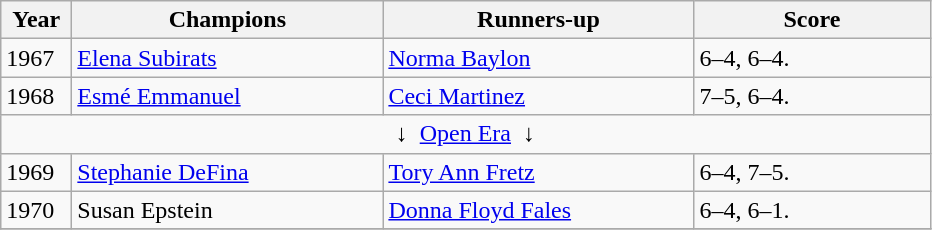<table class="wikitable">
<tr>
<th style="width:40px">Year</th>
<th style="width:200px">Champions</th>
<th style="width:200px">Runners-up</th>
<th style="width:150px" class="unsortable">Score</th>
</tr>
<tr>
<td>1967</td>
<td> <a href='#'>Elena Subirats</a></td>
<td> <a href='#'>Norma Baylon</a></td>
<td>6–4, 6–4.</td>
</tr>
<tr>
<td>1968</td>
<td> <a href='#'>Esmé Emmanuel</a></td>
<td> <a href='#'>Ceci Martinez</a></td>
<td>7–5, 6–4.</td>
</tr>
<tr>
<td colspan=4 align=center>↓  <a href='#'>Open Era</a>  ↓</td>
</tr>
<tr>
<td>1969</td>
<td> <a href='#'>Stephanie DeFina</a></td>
<td> <a href='#'>Tory Ann Fretz</a></td>
<td>6–4, 7–5.</td>
</tr>
<tr>
<td>1970</td>
<td> Susan Epstein</td>
<td> <a href='#'>Donna Floyd Fales</a></td>
<td>6–4, 6–1.</td>
</tr>
<tr>
</tr>
</table>
